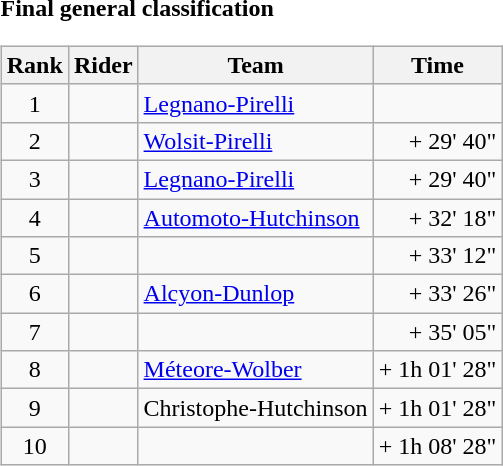<table>
<tr>
<td><strong>Final general classification</strong><br><table class="wikitable">
<tr>
<th scope="col">Rank</th>
<th scope="col">Rider</th>
<th scope="col">Team</th>
<th scope="col">Time</th>
</tr>
<tr>
<td style="text-align:center;">1</td>
<td></td>
<td><a href='#'>Legnano-Pirelli</a></td>
<td style="text-align:right;"></td>
</tr>
<tr>
<td style="text-align:center;">2</td>
<td></td>
<td><a href='#'>Wolsit-Pirelli</a></td>
<td style="text-align:right;">+ 29' 40"</td>
</tr>
<tr>
<td style="text-align:center;">3</td>
<td></td>
<td><a href='#'>Legnano-Pirelli</a></td>
<td style="text-align:right;">+ 29' 40"</td>
</tr>
<tr>
<td style="text-align:center;">4</td>
<td></td>
<td><a href='#'>Automoto-Hutchinson</a></td>
<td style="text-align:right;">+ 32' 18"</td>
</tr>
<tr>
<td style="text-align:center;">5</td>
<td></td>
<td></td>
<td style="text-align:right;">+ 33' 12"</td>
</tr>
<tr>
<td style="text-align:center;">6</td>
<td></td>
<td><a href='#'>Alcyon-Dunlop</a></td>
<td style="text-align:right;">+ 33' 26"</td>
</tr>
<tr>
<td style="text-align:center;">7</td>
<td></td>
<td></td>
<td style="text-align:right;">+ 35' 05"</td>
</tr>
<tr>
<td style="text-align:center;">8</td>
<td></td>
<td><a href='#'>Méteore-Wolber</a></td>
<td style="text-align:right;">+ 1h 01' 28"</td>
</tr>
<tr>
<td style="text-align:center;">9</td>
<td></td>
<td>Christophe-Hutchinson</td>
<td style="text-align:right;">+ 1h 01' 28"</td>
</tr>
<tr>
<td style="text-align:center;">10</td>
<td></td>
<td></td>
<td style="text-align:right;">+ 1h 08' 28"</td>
</tr>
</table>
</td>
</tr>
</table>
